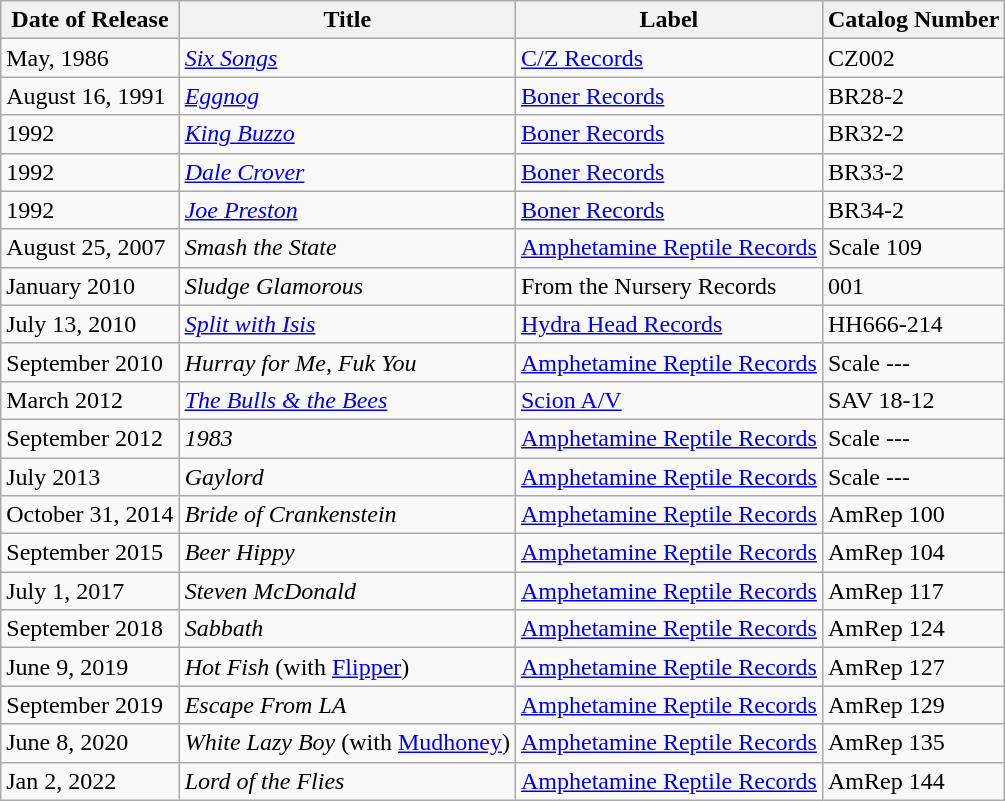<table class="wikitable">
<tr>
<th>Date of Release</th>
<th>Title</th>
<th>Label</th>
<th>Catalog Number</th>
</tr>
<tr>
<td>May, 1986</td>
<td><em><a href='#'>Six Songs</a></em></td>
<td><a href='#'>C/Z Records</a></td>
<td>CZ002</td>
</tr>
<tr>
<td>August 16, 1991</td>
<td><em><a href='#'>Eggnog</a></em></td>
<td><a href='#'>Boner Records</a></td>
<td>BR28-2</td>
</tr>
<tr>
<td>1992</td>
<td><em><a href='#'>King Buzzo</a></em></td>
<td><a href='#'>Boner Records</a></td>
<td>BR32-2</td>
</tr>
<tr>
<td>1992</td>
<td><em><a href='#'>Dale Crover</a></em></td>
<td><a href='#'>Boner Records</a></td>
<td>BR33-2</td>
</tr>
<tr>
<td>1992</td>
<td><em><a href='#'>Joe Preston</a></em></td>
<td><a href='#'>Boner Records</a></td>
<td>BR34-2</td>
</tr>
<tr>
<td>August 25, 2007</td>
<td><em>Smash the State</em></td>
<td><a href='#'>Amphetamine Reptile Records</a></td>
<td>Scale 109</td>
</tr>
<tr>
<td>January 2010</td>
<td><em>Sludge Glamorous</em></td>
<td>From the Nursery Records</td>
<td>001</td>
</tr>
<tr>
<td>July 13, 2010</td>
<td><em><a href='#'>Split with Isis</a></em></td>
<td><a href='#'>Hydra Head Records</a></td>
<td>HH666-214</td>
</tr>
<tr>
<td>September 2010</td>
<td><em>Hurray for Me, Fuk You</em></td>
<td><a href='#'>Amphetamine Reptile Records</a></td>
<td>Scale ---</td>
</tr>
<tr>
<td>March 2012</td>
<td><em><a href='#'>The Bulls & the Bees</a></em></td>
<td><a href='#'>Scion A/V</a></td>
<td>SAV 18-12</td>
</tr>
<tr>
<td>September 2012</td>
<td><em>1983</em></td>
<td><a href='#'>Amphetamine Reptile Records</a></td>
<td>Scale ---</td>
</tr>
<tr>
<td>July 2013</td>
<td><em>Gaylord</em></td>
<td><a href='#'>Amphetamine Reptile Records</a></td>
<td>Scale ---</td>
</tr>
<tr>
<td>October 31, 2014</td>
<td><em>Bride of Crankenstein</em></td>
<td><a href='#'>Amphetamine Reptile Records</a></td>
<td>AmRep 100</td>
</tr>
<tr>
<td>September 2015</td>
<td><em>Beer Hippy</em></td>
<td><a href='#'>Amphetamine Reptile Records</a></td>
<td>AmRep 104</td>
</tr>
<tr>
<td>July 1, 2017</td>
<td><em>Steven McDonald</em></td>
<td><a href='#'>Amphetamine Reptile Records</a></td>
<td>AmRep 117</td>
</tr>
<tr>
<td>September 2018</td>
<td><em>Sabbath</em></td>
<td><a href='#'>Amphetamine Reptile Records</a></td>
<td>AmRep 124</td>
</tr>
<tr>
<td>June 9, 2019</td>
<td><em>Hot Fish</em> (with <a href='#'>Flipper</a>)</td>
<td><a href='#'>Amphetamine Reptile Records</a></td>
<td>AmRep 127</td>
</tr>
<tr>
<td>September 2019</td>
<td><em>Escape From LA</em></td>
<td><a href='#'>Amphetamine Reptile Records</a></td>
<td>AmRep 129</td>
</tr>
<tr>
<td>June 8, 2020</td>
<td><em>White Lazy Boy</em> (with <a href='#'>Mudhoney</a>)</td>
<td><a href='#'>Amphetamine Reptile Records</a></td>
<td>AmRep 135</td>
</tr>
<tr>
<td>Jan 2, 2022</td>
<td><em>Lord of the Flies</em></td>
<td><a href='#'>Amphetamine Reptile Records</a></td>
<td>AmRep 144</td>
</tr>
</table>
